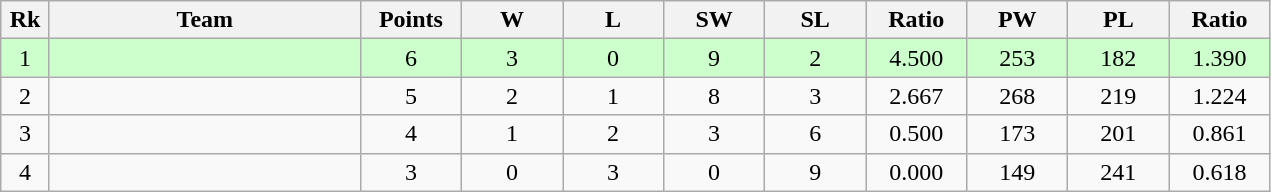<table class=wikitable style=text-align:center>
<tr>
<th width=25>Rk</th>
<th width=200>Team</th>
<th width=60>Points</th>
<th width=60>W</th>
<th width=60>L</th>
<th width=60>SW</th>
<th width=60>SL</th>
<th width=60>Ratio</th>
<th width=60>PW</th>
<th width=60>PL</th>
<th width=60>Ratio</th>
</tr>
<tr style="background: #ccffcc">
<td>1</td>
<td align=left></td>
<td>6</td>
<td>3</td>
<td>0</td>
<td>9</td>
<td>2</td>
<td>4.500</td>
<td>253</td>
<td>182</td>
<td>1.390</td>
</tr>
<tr>
<td>2</td>
<td align=left></td>
<td>5</td>
<td>2</td>
<td>1</td>
<td>8</td>
<td>3</td>
<td>2.667</td>
<td>268</td>
<td>219</td>
<td>1.224</td>
</tr>
<tr>
<td>3</td>
<td align=left></td>
<td>4</td>
<td>1</td>
<td>2</td>
<td>3</td>
<td>6</td>
<td>0.500</td>
<td>173</td>
<td>201</td>
<td>0.861</td>
</tr>
<tr>
<td>4</td>
<td align=left></td>
<td>3</td>
<td>0</td>
<td>3</td>
<td>0</td>
<td>9</td>
<td>0.000</td>
<td>149</td>
<td>241</td>
<td>0.618</td>
</tr>
</table>
